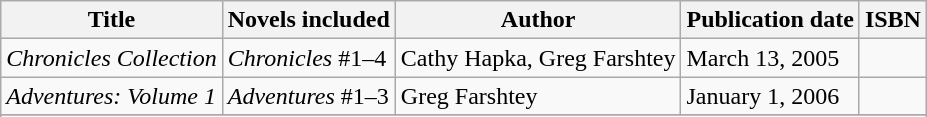<table class="wikitable">
<tr>
<th>Title</th>
<th>Novels included</th>
<th>Author</th>
<th>Publication date</th>
<th>ISBN</th>
</tr>
<tr>
<td><em>Chronicles Collection</em></td>
<td><em>Chronicles</em> #1–4</td>
<td>Cathy Hapka, Greg Farshtey</td>
<td>March 13, 2005</td>
<td></td>
</tr>
<tr>
<td><em>Adventures: Volume 1</em></td>
<td><em>Adventures</em> #1–3</td>
<td>Greg Farshtey</td>
<td>January 1, 2006</td>
<td></td>
</tr>
<tr>
</tr>
<tr>
</tr>
</table>
